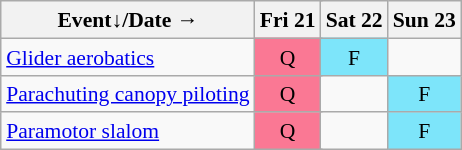<table class="wikitable" style="margin:0.5em auto; font-size:90%; line-height:1.25em;">
<tr style="text-align:center;">
<th>Event↓/Date →</th>
<th colspan=2>Fri 21</th>
<th colspan=2>Sat 22</th>
<th colspan=2>Sun 23</th>
</tr>
<tr style="text-align:center;">
<td style="text-align:left;"><a href='#'>Glider aerobatics</a></td>
<td colspan=2 style="background-color:#FA7894;text-align:center;">Q</td>
<td colspan=2 style="background-color:#7DE5FA;">F</td>
<td colspan=2></td>
</tr>
<tr style="text-align:center;">
<td style="text-align:left;"><a href='#'>Parachuting canopy piloting</a></td>
<td colspan=2 style="background-color:#FA7894;text-align:center;">Q</td>
<td colspan=2></td>
<td colspan=2 style="background-color:#7DE5FA;">F</td>
</tr>
<tr style="text-align:center;">
<td style="text-align:left;"><a href='#'>Paramotor slalom</a></td>
<td colspan=2 style="background-color:#FA7894;text-align:center;">Q</td>
<td colspan=2></td>
<td colspan=2 style="background-color:#7DE5FA;">F</td>
</tr>
</table>
